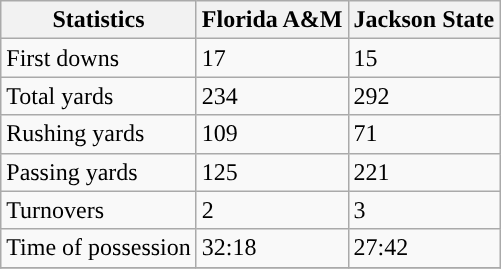<table class="wikitable">
<tr>
<th>Statistics</th>
<th>Florida A&M</th>
<th>Jackson State</th>
</tr>
<tr>
<td>First downs</td>
<td>17</td>
<td>15</td>
</tr>
<tr>
<td>Total yards</td>
<td>234</td>
<td>292</td>
</tr>
<tr>
<td>Rushing yards</td>
<td>109</td>
<td>71</td>
</tr>
<tr>
<td>Passing yards</td>
<td>125</td>
<td>221</td>
</tr>
<tr>
<td>Turnovers</td>
<td>2</td>
<td>3</td>
</tr>
<tr>
<td>Time of possession</td>
<td>32:18</td>
<td>27:42</td>
</tr>
<tr>
</tr>
</table>
